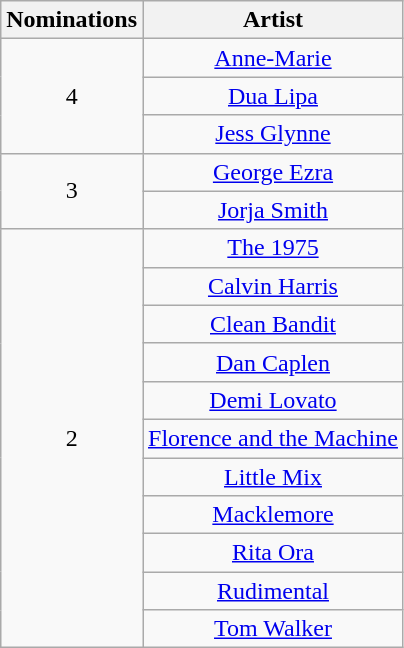<table class="wikitable plainrowheaders" style="text-align:center;">
<tr>
<th scope="col" style="width:55px;">Nominations</th>
<th scope="col" style="text-align:center;">Artist</th>
</tr>
<tr>
<td scope=row rowspan="3" style="text-align:center">4</td>
<td><a href='#'>Anne-Marie</a></td>
</tr>
<tr>
<td><a href='#'>Dua Lipa</a></td>
</tr>
<tr>
<td><a href='#'>Jess Glynne</a></td>
</tr>
<tr>
<td scope=row rowspan="2" style="text-align:center">3</td>
<td><a href='#'>George Ezra</a></td>
</tr>
<tr>
<td><a href='#'>Jorja Smith</a></td>
</tr>
<tr>
<td scope=row rowspan="11" style="text-align:center">2</td>
<td><a href='#'>The 1975</a></td>
</tr>
<tr>
<td><a href='#'>Calvin Harris</a></td>
</tr>
<tr>
<td><a href='#'>Clean Bandit</a></td>
</tr>
<tr>
<td><a href='#'>Dan Caplen</a></td>
</tr>
<tr>
<td><a href='#'>Demi Lovato</a></td>
</tr>
<tr>
<td><a href='#'>Florence and the Machine</a></td>
</tr>
<tr>
<td><a href='#'>Little Mix</a></td>
</tr>
<tr>
<td><a href='#'>Macklemore</a></td>
</tr>
<tr>
<td><a href='#'>Rita Ora</a></td>
</tr>
<tr>
<td><a href='#'>Rudimental</a></td>
</tr>
<tr>
<td><a href='#'>Tom Walker</a></td>
</tr>
</table>
